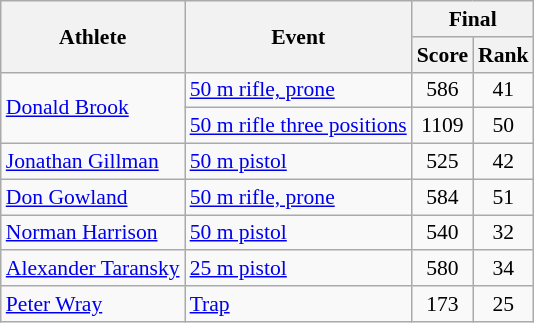<table class="wikitable" style="font-size:90%">
<tr>
<th rowspan="2">Athlete</th>
<th rowspan="2">Event</th>
<th colspan="2">Final</th>
</tr>
<tr>
<th>Score</th>
<th>Rank</th>
</tr>
<tr>
<td rowspan=2><a href='#'>Donald Brook</a></td>
<td rowspan=1><a href='#'>50 m rifle, prone</a></td>
<td align="center">586</td>
<td align="center">41</td>
</tr>
<tr>
<td rowspan=1><a href='#'>50 m rifle three positions</a></td>
<td align="center">1109</td>
<td align="center">50</td>
</tr>
<tr>
<td><a href='#'>Jonathan Gillman</a></td>
<td rowspan=1><a href='#'>50 m pistol</a></td>
<td align="center">525</td>
<td align="center">42</td>
</tr>
<tr>
<td><a href='#'>Don Gowland</a></td>
<td rowspan=1><a href='#'>50 m rifle, prone</a></td>
<td align="center">584</td>
<td align="center">51</td>
</tr>
<tr>
<td><a href='#'>Norman Harrison</a></td>
<td rowspan=1><a href='#'>50 m pistol</a></td>
<td align="center">540</td>
<td align="center">32</td>
</tr>
<tr>
<td><a href='#'>Alexander Taransky</a></td>
<td rowspan=1><a href='#'>25 m pistol</a></td>
<td align="center">580</td>
<td align="center">34</td>
</tr>
<tr>
<td><a href='#'>Peter Wray</a></td>
<td rowspan=1><a href='#'>Trap</a></td>
<td align="center">173</td>
<td align="center">25</td>
</tr>
</table>
